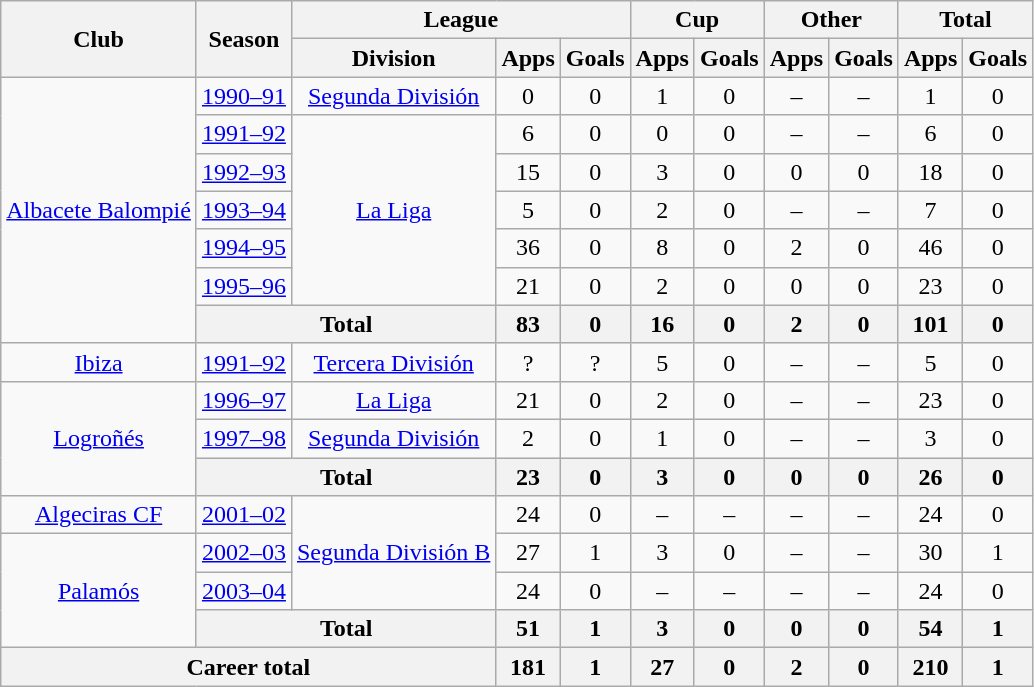<table class="wikitable" style="text-align: center;">
<tr>
<th rowspan="2">Club</th>
<th rowspan="2">Season</th>
<th colspan="3">League</th>
<th colspan="2">Cup</th>
<th colspan="2">Other</th>
<th colspan="2">Total</th>
</tr>
<tr>
<th>Division</th>
<th>Apps</th>
<th>Goals</th>
<th>Apps</th>
<th>Goals</th>
<th>Apps</th>
<th>Goals</th>
<th>Apps</th>
<th>Goals</th>
</tr>
<tr>
<td rowspan="7" valign="center"><a href='#'>Albacete Balompié</a></td>
<td><a href='#'>1990–91</a></td>
<td><a href='#'>Segunda División</a></td>
<td>0</td>
<td>0</td>
<td>1</td>
<td>0</td>
<td>–</td>
<td>–</td>
<td>1</td>
<td>0</td>
</tr>
<tr>
<td><a href='#'>1991–92</a></td>
<td rowspan="5"><a href='#'>La Liga</a></td>
<td>6</td>
<td>0</td>
<td>0</td>
<td>0</td>
<td>–</td>
<td>–</td>
<td>6</td>
<td>0</td>
</tr>
<tr>
<td><a href='#'>1992–93</a></td>
<td>15</td>
<td>0</td>
<td>3</td>
<td>0</td>
<td>0</td>
<td>0</td>
<td>18</td>
<td>0</td>
</tr>
<tr>
<td><a href='#'>1993–94</a></td>
<td>5</td>
<td>0</td>
<td>2</td>
<td>0</td>
<td>–</td>
<td>–</td>
<td>7</td>
<td>0</td>
</tr>
<tr>
<td><a href='#'>1994–95</a></td>
<td>36</td>
<td>0</td>
<td>8</td>
<td>0</td>
<td>2</td>
<td>0</td>
<td>46</td>
<td>0</td>
</tr>
<tr>
<td><a href='#'>1995–96</a></td>
<td>21</td>
<td>0</td>
<td>2</td>
<td>0</td>
<td>0</td>
<td>0</td>
<td>23</td>
<td>0</td>
</tr>
<tr>
<th colspan="2">Total</th>
<th>83</th>
<th>0</th>
<th>16</th>
<th>0</th>
<th>2</th>
<th>0</th>
<th>101</th>
<th>0</th>
</tr>
<tr>
<td valign="center"><a href='#'>Ibiza</a></td>
<td><a href='#'>1991–92</a></td>
<td><a href='#'>Tercera División</a></td>
<td>?</td>
<td>?</td>
<td>5</td>
<td>0</td>
<td>–</td>
<td>–</td>
<td>5</td>
<td>0</td>
</tr>
<tr>
<td rowspan="3" valign="center"><a href='#'>Logroñés</a></td>
<td><a href='#'>1996–97</a></td>
<td><a href='#'>La Liga</a></td>
<td>21</td>
<td>0</td>
<td>2</td>
<td>0</td>
<td>–</td>
<td>–</td>
<td>23</td>
<td>0</td>
</tr>
<tr>
<td><a href='#'>1997–98</a></td>
<td><a href='#'>Segunda División</a></td>
<td>2</td>
<td>0</td>
<td>1</td>
<td>0</td>
<td>–</td>
<td>–</td>
<td>3</td>
<td>0</td>
</tr>
<tr>
<th colspan="2">Total</th>
<th>23</th>
<th>0</th>
<th>3</th>
<th>0</th>
<th>0</th>
<th>0</th>
<th>26</th>
<th>0</th>
</tr>
<tr>
<td valign="center"><a href='#'>Algeciras CF</a></td>
<td><a href='#'>2001–02</a></td>
<td rowspan="3"><a href='#'>Segunda División B</a></td>
<td>24</td>
<td>0</td>
<td>–</td>
<td>–</td>
<td>–</td>
<td>–</td>
<td>24</td>
<td>0</td>
</tr>
<tr>
<td rowspan="3" valign="center"><a href='#'>Palamós</a></td>
<td><a href='#'>2002–03</a></td>
<td>27</td>
<td>1</td>
<td>3</td>
<td>0</td>
<td>–</td>
<td>–</td>
<td>30</td>
<td>1</td>
</tr>
<tr>
<td><a href='#'>2003–04</a></td>
<td>24</td>
<td>0</td>
<td>–</td>
<td>–</td>
<td>–</td>
<td>–</td>
<td>24</td>
<td>0</td>
</tr>
<tr>
<th colspan="2">Total</th>
<th>51</th>
<th>1</th>
<th>3</th>
<th>0</th>
<th>0</th>
<th>0</th>
<th>54</th>
<th>1</th>
</tr>
<tr>
<th colspan="3">Career total</th>
<th>181</th>
<th>1</th>
<th>27</th>
<th>0</th>
<th>2</th>
<th>0</th>
<th>210</th>
<th>1</th>
</tr>
</table>
